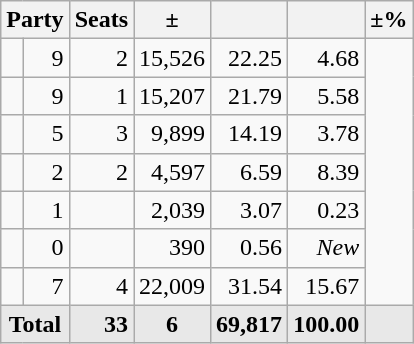<table class=wikitable>
<tr>
<th colspan=2 align=center>Party</th>
<th>Seats</th>
<th>±</th>
<th></th>
<th></th>
<th>±%</th>
</tr>
<tr>
<td></td>
<td align=right>9</td>
<td align=right> 2</td>
<td align=right>15,526</td>
<td align=right>22.25</td>
<td align=right> 4.68</td>
</tr>
<tr>
<td></td>
<td align=right>9</td>
<td align=right> 1</td>
<td align=right>15,207</td>
<td align=right>21.79</td>
<td align=right> 5.58</td>
</tr>
<tr>
<td></td>
<td align=right>5</td>
<td align=right> 3</td>
<td align=right>9,899</td>
<td align=right>14.19</td>
<td align=right> 3.78</td>
</tr>
<tr>
<td></td>
<td align=right>2</td>
<td align=right> 2</td>
<td align=right>4,597</td>
<td align=right>6.59</td>
<td align=right> 8.39</td>
</tr>
<tr>
<td></td>
<td align=right>1</td>
<td align=right></td>
<td align=right>2,039</td>
<td align=right>3.07</td>
<td align=right> 0.23</td>
</tr>
<tr>
<td></td>
<td align=right>0</td>
<td align=right></td>
<td align=right>390</td>
<td align=right>0.56</td>
<td align=right><em>New</em></td>
</tr>
<tr>
<td></td>
<td align=right>7</td>
<td align=right> 4</td>
<td align=right>22,009</td>
<td align=right>31.54</td>
<td align=right> 15.67</td>
</tr>
<tr style="font-weight:bold; background:rgb(232,232,232);">
<td colspan=2 align=center>Total</td>
<td align=right>33</td>
<td align=center> 6</td>
<td align=right>69,817</td>
<td align=center>100.00</td>
<td align=center></td>
</tr>
</table>
